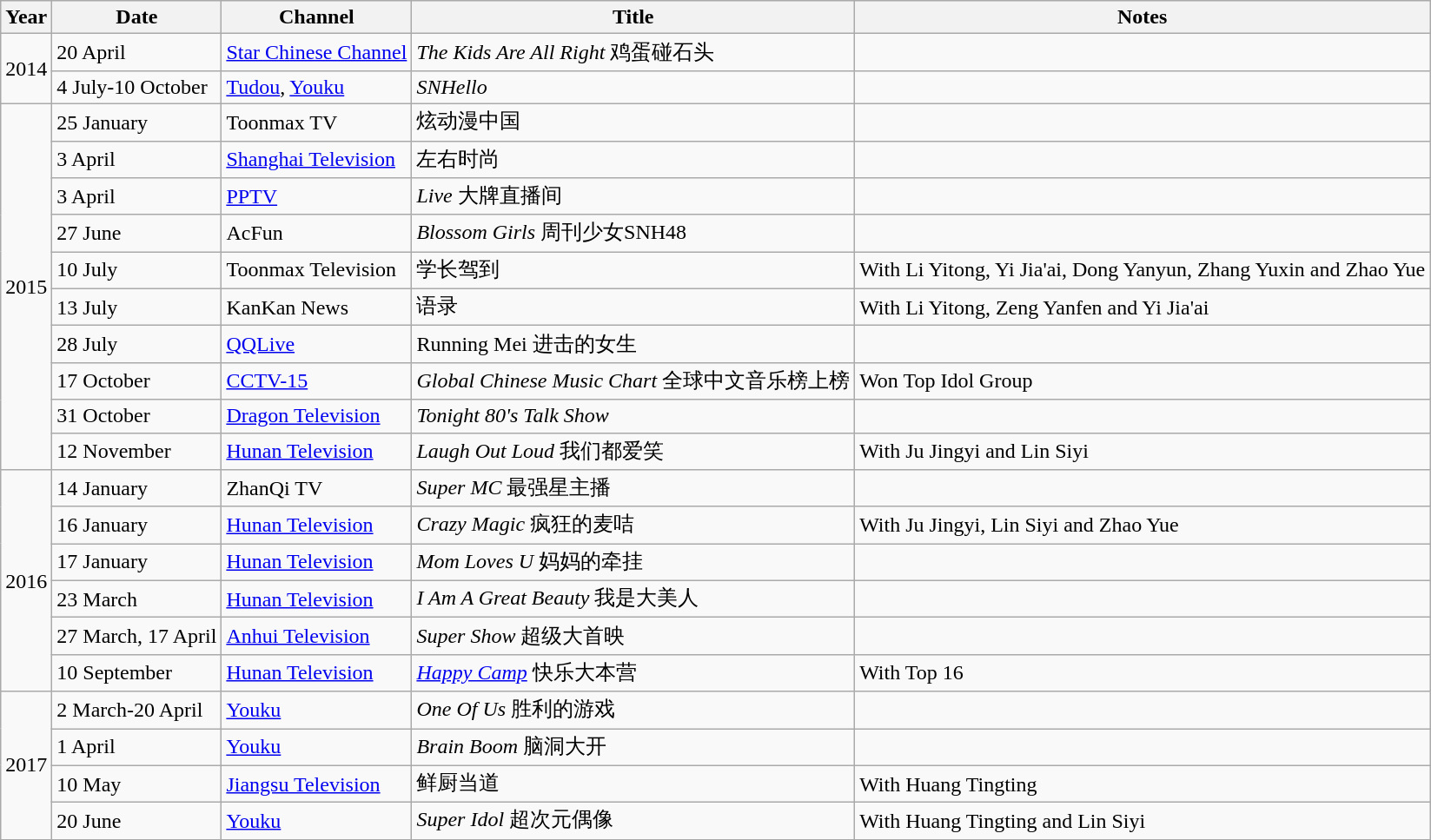<table class="wikitable">
<tr>
<th>Year</th>
<th>Date</th>
<th>Channel</th>
<th>Title</th>
<th>Notes</th>
</tr>
<tr>
<td rowspan="2">2014</td>
<td>20 April</td>
<td><a href='#'>Star Chinese Channel</a></td>
<td><em>The Kids Are All Right</em> 鸡蛋碰石头</td>
<td></td>
</tr>
<tr>
<td>4 July-10 October</td>
<td><a href='#'>Tudou</a>, <a href='#'>Youku</a></td>
<td><em>SNHello</em></td>
<td></td>
</tr>
<tr>
<td rowspan="10">2015</td>
<td>25 January</td>
<td>Toonmax TV</td>
<td>炫动漫中国</td>
<td></td>
</tr>
<tr>
<td>3 April</td>
<td><a href='#'>Shanghai Television</a></td>
<td>左右时尚</td>
<td></td>
</tr>
<tr>
<td>3 April</td>
<td><a href='#'>PPTV</a></td>
<td><em>Live</em> 大牌直播间</td>
<td></td>
</tr>
<tr>
<td>27 June</td>
<td>AcFun</td>
<td><em>Blossom Girls </em> 周刊少女SNH48</td>
<td></td>
</tr>
<tr>
<td>10 July</td>
<td>Toonmax Television</td>
<td>学长驾到</td>
<td>With Li Yitong, Yi Jia'ai, Dong Yanyun, Zhang Yuxin and Zhao Yue</td>
</tr>
<tr>
<td>13 July</td>
<td>KanKan News</td>
<td>语录</td>
<td>With Li Yitong, Zeng Yanfen and Yi Jia'ai</td>
</tr>
<tr>
<td>28 July</td>
<td><a href='#'>QQLive</a></td>
<td>Running Mei 进击的女生</td>
<td></td>
</tr>
<tr>
<td>17 October</td>
<td><a href='#'>CCTV-15</a></td>
<td><em>Global Chinese Music Chart</em> 全球中文音乐榜上榜</td>
<td>Won Top Idol Group</td>
</tr>
<tr>
<td>31 October</td>
<td><a href='#'>Dragon Television</a></td>
<td><em>Tonight 80's Talk Show</em></td>
<td></td>
</tr>
<tr>
<td>12 November</td>
<td><a href='#'>Hunan Television</a></td>
<td><em>Laugh Out Loud</em> 我们都爱笑</td>
<td>With Ju Jingyi and Lin Siyi</td>
</tr>
<tr>
<td rowspan="6">2016</td>
<td>14 January</td>
<td>ZhanQi TV</td>
<td><em>Super MC</em> 最强星主播</td>
<td></td>
</tr>
<tr>
<td>16 January</td>
<td><a href='#'>Hunan Television</a></td>
<td><em>Crazy Magic</em> 疯狂的麦咭</td>
<td>With Ju Jingyi, Lin Siyi and Zhao Yue</td>
</tr>
<tr>
<td>17 January</td>
<td><a href='#'>Hunan Television</a></td>
<td><em>Mom Loves U</em> 妈妈的牵挂</td>
<td></td>
</tr>
<tr>
<td>23 March</td>
<td><a href='#'>Hunan Television</a></td>
<td><em>I Am A Great Beauty</em> 我是大美人</td>
<td></td>
</tr>
<tr>
<td>27 March, 17 April</td>
<td><a href='#'>Anhui Television</a></td>
<td><em>Super Show</em> 超级大首映</td>
<td></td>
</tr>
<tr>
<td>10 September</td>
<td><a href='#'>Hunan Television</a></td>
<td><em><a href='#'>Happy Camp</a></em> 快乐大本营</td>
<td>With Top 16</td>
</tr>
<tr>
<td rowspan="4">2017</td>
<td>2 March-20 April</td>
<td><a href='#'>Youku</a></td>
<td><em>One Of Us</em> 胜利的游戏</td>
<td></td>
</tr>
<tr>
<td>1 April</td>
<td><a href='#'>Youku</a></td>
<td><em>Brain Boom</em> 脑洞大开</td>
<td></td>
</tr>
<tr>
<td>10 May</td>
<td><a href='#'>Jiangsu Television</a></td>
<td>鲜厨当道</td>
<td>With Huang Tingting</td>
</tr>
<tr>
<td>20 June</td>
<td><a href='#'>Youku</a></td>
<td><em>Super Idol</em> 超次元偶像</td>
<td>With Huang Tingting and Lin Siyi</td>
</tr>
</table>
